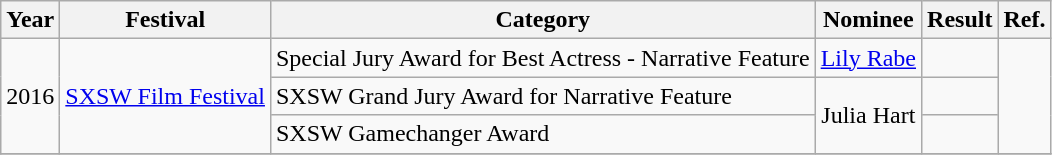<table class="wikitable">
<tr>
<th>Year</th>
<th>Festival</th>
<th>Category</th>
<th>Nominee</th>
<th>Result</th>
<th>Ref.</th>
</tr>
<tr>
<td rowspan="3">2016</td>
<td rowspan="3"><a href='#'>SXSW Film Festival</a></td>
<td>Special Jury Award for Best Actress - Narrative Feature</td>
<td style="text-align:center;"><a href='#'>Lily Rabe</a></td>
<td></td>
<td rowspan="3" style="text-align: center;"></td>
</tr>
<tr>
<td>SXSW Grand Jury Award for Narrative Feature</td>
<td rowspan="2" style="text-align: center;">Julia Hart</td>
<td></td>
</tr>
<tr>
<td>SXSW Gamechanger Award</td>
<td></td>
</tr>
<tr>
</tr>
</table>
